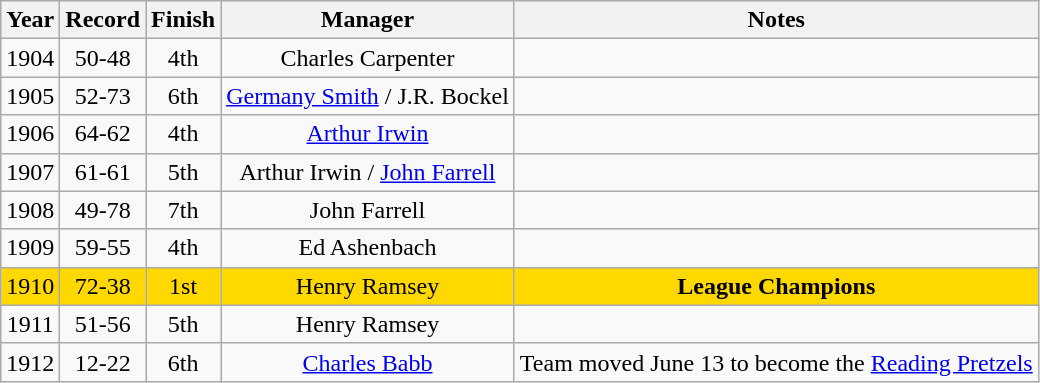<table class="wikitable" style="text-align:center">
<tr>
<th>Year</th>
<th>Record</th>
<th>Finish</th>
<th>Manager</th>
<th>Notes</th>
</tr>
<tr>
<td>1904</td>
<td>50-48</td>
<td>4th</td>
<td>Charles Carpenter</td>
<td></td>
</tr>
<tr>
<td>1905</td>
<td>52-73</td>
<td>6th</td>
<td><a href='#'>Germany Smith</a> / J.R. Bockel</td>
<td></td>
</tr>
<tr>
<td>1906</td>
<td>64-62</td>
<td>4th</td>
<td><a href='#'>Arthur Irwin</a></td>
<td></td>
</tr>
<tr>
<td>1907</td>
<td>61-61</td>
<td>5th</td>
<td>Arthur Irwin / <a href='#'>John Farrell</a></td>
<td></td>
</tr>
<tr>
<td>1908</td>
<td>49-78</td>
<td>7th</td>
<td>John Farrell</td>
<td></td>
</tr>
<tr>
<td>1909</td>
<td>59-55</td>
<td>4th</td>
<td>Ed Ashenbach</td>
<td></td>
</tr>
<tr bgcolor="#FFD800">
<td>1910</td>
<td>72-38</td>
<td>1st</td>
<td>Henry Ramsey</td>
<td><strong>League Champions</strong></td>
</tr>
<tr>
<td>1911</td>
<td>51-56</td>
<td>5th</td>
<td>Henry Ramsey</td>
<td></td>
</tr>
<tr>
<td>1912</td>
<td>12-22</td>
<td>6th</td>
<td><a href='#'>Charles Babb</a></td>
<td>Team moved June 13 to become the <a href='#'>Reading Pretzels</a></td>
</tr>
</table>
